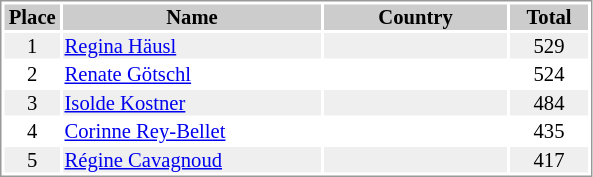<table border="0" style="border: 1px solid #999; background-color:#FFFFFF; text-align:center; font-size:86%; line-height:15px;">
<tr align="center" bgcolor="#CCCCCC">
<th width=35>Place</th>
<th width=170>Name</th>
<th width=120>Country</th>
<th width=50>Total</th>
</tr>
<tr bgcolor="#EFEFEF">
<td>1</td>
<td align="left"><a href='#'>Regina Häusl</a></td>
<td align="left"></td>
<td>529</td>
</tr>
<tr>
<td>2</td>
<td align="left"><a href='#'>Renate Götschl</a></td>
<td align="left"></td>
<td>524</td>
</tr>
<tr bgcolor="#EFEFEF">
<td>3</td>
<td align="left"><a href='#'>Isolde Kostner</a></td>
<td align="left"></td>
<td>484</td>
</tr>
<tr>
<td>4</td>
<td align="left"><a href='#'>Corinne Rey-Bellet</a></td>
<td align="left"> </td>
<td>435</td>
</tr>
<tr bgcolor="#EFEFEF">
<td>5</td>
<td align="left"><a href='#'>Régine Cavagnoud</a></td>
<td align="left"></td>
<td>417</td>
</tr>
</table>
